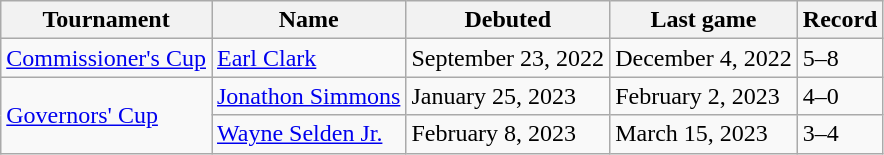<table class="wikitable">
<tr>
<th>Tournament</th>
<th>Name</th>
<th>Debuted</th>
<th>Last game</th>
<th>Record</th>
</tr>
<tr>
<td><a href='#'>Commissioner's Cup</a></td>
<td><a href='#'>Earl Clark</a></td>
<td>September 23, 2022 </td>
<td>December 4, 2022 </td>
<td>5–8</td>
</tr>
<tr>
<td rowspan=2><a href='#'>Governors' Cup</a></td>
<td><a href='#'>Jonathon Simmons</a></td>
<td>January 25, 2023 </td>
<td>February 2, 2023 </td>
<td>4–0</td>
</tr>
<tr>
<td><a href='#'>Wayne Selden Jr.</a></td>
<td>February 8, 2023 </td>
<td>March 15, 2023 </td>
<td>3–4</td>
</tr>
</table>
